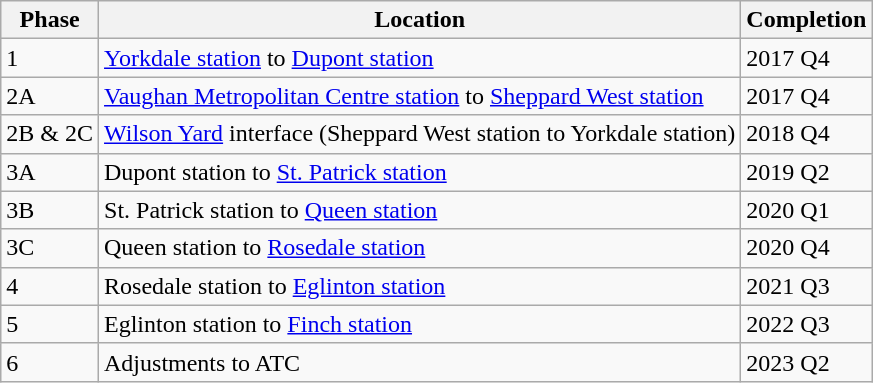<table class="wikitable">
<tr>
<th>Phase</th>
<th>Location</th>
<th>Completion</th>
</tr>
<tr>
<td>1</td>
<td><a href='#'>Yorkdale station</a> to <a href='#'>Dupont station</a></td>
<td>2017 Q4</td>
</tr>
<tr>
<td>2A</td>
<td><a href='#'>Vaughan Metropolitan Centre station</a> to <a href='#'>Sheppard West station</a></td>
<td>2017 Q4</td>
</tr>
<tr>
<td>2B & 2C</td>
<td><a href='#'>Wilson Yard</a> interface (Sheppard West station to Yorkdale station)</td>
<td>2018 Q4</td>
</tr>
<tr>
<td>3A</td>
<td>Dupont station to <a href='#'>St. Patrick station</a></td>
<td>2019 Q2</td>
</tr>
<tr>
<td>3B</td>
<td>St. Patrick station to <a href='#'>Queen station</a></td>
<td>2020 Q1</td>
</tr>
<tr>
<td>3C</td>
<td>Queen station to <a href='#'>Rosedale station</a></td>
<td>2020 Q4</td>
</tr>
<tr>
<td>4</td>
<td>Rosedale station to <a href='#'>Eglinton station</a></td>
<td>2021 Q3</td>
</tr>
<tr>
<td>5</td>
<td>Eglinton station to <a href='#'>Finch station</a></td>
<td>2022 Q3</td>
</tr>
<tr>
<td>6</td>
<td>Adjustments to ATC</td>
<td>2023 Q2</td>
</tr>
</table>
